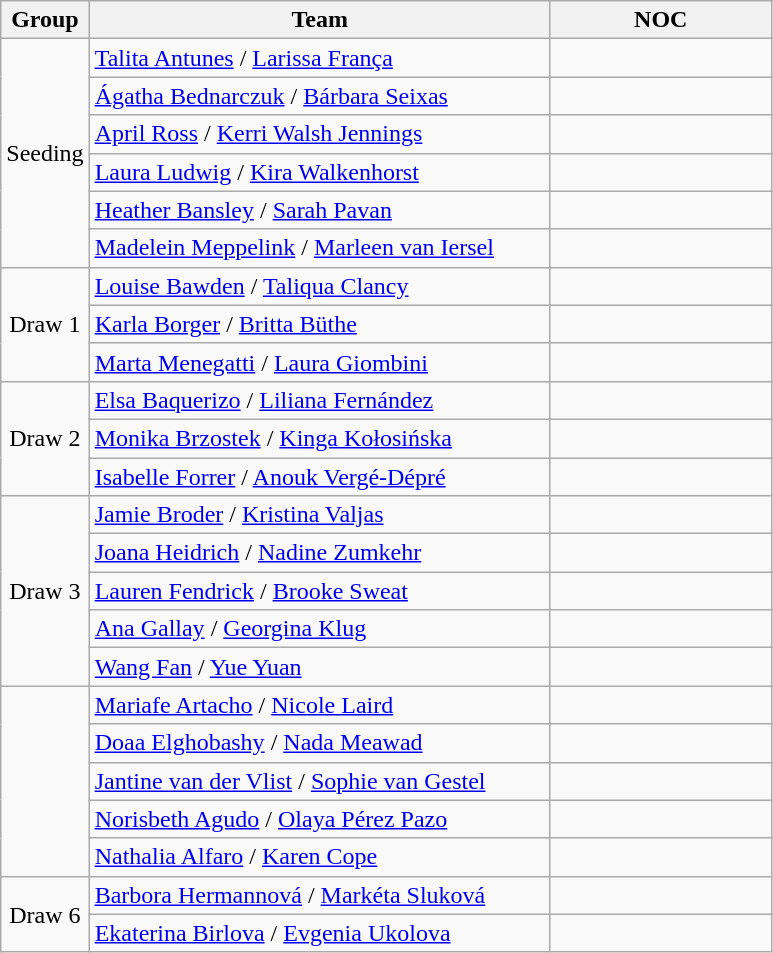<table class="wikitable">
<tr>
<th>Group</th>
<th width=300>Team</th>
<th width=140>NOC</th>
</tr>
<tr>
<td align=center rowspan=6>Seeding</td>
<td><a href='#'>Talita Antunes</a> / <a href='#'>Larissa França</a></td>
<td></td>
</tr>
<tr>
<td><a href='#'>Ágatha Bednarczuk</a> / <a href='#'>Bárbara Seixas</a></td>
<td></td>
</tr>
<tr>
<td><a href='#'>April Ross</a> / <a href='#'>Kerri Walsh Jennings</a></td>
<td></td>
</tr>
<tr>
<td><a href='#'>Laura Ludwig</a> / <a href='#'>Kira Walkenhorst</a></td>
<td></td>
</tr>
<tr>
<td><a href='#'>Heather Bansley</a> / <a href='#'>Sarah Pavan</a></td>
<td></td>
</tr>
<tr>
<td><a href='#'>Madelein Meppelink</a> / <a href='#'>Marleen van Iersel</a></td>
<td></td>
</tr>
<tr>
<td align=center rowspan=3>Draw 1</td>
<td><a href='#'>Louise Bawden</a> / <a href='#'>Taliqua Clancy</a></td>
<td></td>
</tr>
<tr>
<td><a href='#'>Karla Borger</a> / <a href='#'>Britta Büthe</a></td>
<td></td>
</tr>
<tr>
<td><a href='#'>Marta Menegatti</a> / <a href='#'>Laura Giombini</a></td>
<td></td>
</tr>
<tr>
<td align=center rowspan=3>Draw 2</td>
<td><a href='#'>Elsa Baquerizo</a> / <a href='#'>Liliana Fernández</a></td>
<td></td>
</tr>
<tr>
<td><a href='#'>Monika Brzostek</a> / <a href='#'>Kinga Kołosińska</a></td>
<td></td>
</tr>
<tr>
<td><a href='#'>Isabelle Forrer</a> / <a href='#'>Anouk Vergé-Dépré</a></td>
<td></td>
</tr>
<tr>
<td align=center rowspan=5>Draw 3</td>
<td><a href='#'>Jamie Broder</a> / <a href='#'>Kristina Valjas</a></td>
<td></td>
</tr>
<tr>
<td><a href='#'>Joana Heidrich</a> / <a href='#'>Nadine Zumkehr</a></td>
<td></td>
</tr>
<tr>
<td><a href='#'>Lauren Fendrick</a> / <a href='#'>Brooke Sweat</a></td>
<td></td>
</tr>
<tr>
<td><a href='#'>Ana Gallay</a> / <a href='#'>Georgina Klug</a></td>
<td></td>
</tr>
<tr>
<td><a href='#'>Wang Fan</a> / <a href='#'>Yue Yuan</a></td>
<td></td>
</tr>
<tr>
<td align=center rowspan=5></td>
<td><a href='#'>Mariafe Artacho</a> / <a href='#'>Nicole Laird</a></td>
<td></td>
</tr>
<tr>
<td><a href='#'>Doaa Elghobashy</a> / <a href='#'>Nada Meawad</a></td>
<td></td>
</tr>
<tr>
<td><a href='#'>Jantine van der Vlist</a> / <a href='#'>Sophie van Gestel</a></td>
<td></td>
</tr>
<tr>
<td><a href='#'>Norisbeth Agudo</a> / <a href='#'>Olaya Pérez Pazo</a></td>
<td></td>
</tr>
<tr>
<td><a href='#'>Nathalia Alfaro</a> / <a href='#'>Karen Cope</a></td>
<td></td>
</tr>
<tr>
<td align=center rowspan=2>Draw 6</td>
<td><a href='#'>Barbora Hermannová</a> / <a href='#'>Markéta Sluková</a></td>
<td></td>
</tr>
<tr>
<td><a href='#'>Ekaterina Birlova</a> / <a href='#'>Evgenia Ukolova</a></td>
<td></td>
</tr>
</table>
